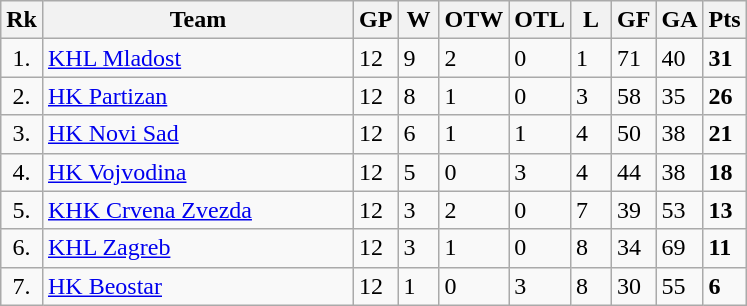<table class="wikitable" style="text-align:left;">
<tr>
<th width=20>Rk</th>
<th width=200>Team</th>
<th width=20 abbr="Games Played">GP</th>
<th width=20 abbr="Won">W</th>
<th width=20 abbr="Overtimes Won">OTW</th>
<th width=20 abbr="Overtime Lost">OTL</th>
<th width=20 abbr="Lost">L</th>
<th width=20 abbr="Goals for">GF</th>
<th width=20 abbr="Goals against">GA</th>
<th width=20 abbr="Points">Pts</th>
</tr>
<tr>
<td style="text-align:center;">1.</td>
<td> <a href='#'>KHL Mladost</a></td>
<td>12</td>
<td>9</td>
<td>2</td>
<td>0</td>
<td>1</td>
<td>71</td>
<td>40</td>
<td><strong>31</strong></td>
</tr>
<tr>
<td style="text-align:center;">2.</td>
<td> <a href='#'>HK Partizan</a></td>
<td>12</td>
<td>8</td>
<td>1</td>
<td>0</td>
<td>3</td>
<td>58</td>
<td>35</td>
<td><strong>26</strong></td>
</tr>
<tr>
<td style="text-align:center;">3.</td>
<td> <a href='#'>HK Novi Sad</a></td>
<td>12</td>
<td>6</td>
<td>1</td>
<td>1</td>
<td>4</td>
<td>50</td>
<td>38</td>
<td><strong>21</strong></td>
</tr>
<tr>
<td style="text-align:center;">4.</td>
<td> <a href='#'>HK Vojvodina</a></td>
<td>12</td>
<td>5</td>
<td>0</td>
<td>3</td>
<td>4</td>
<td>44</td>
<td>38</td>
<td><strong>18</strong></td>
</tr>
<tr>
<td style="text-align:center;">5.</td>
<td> <a href='#'>KHK Crvena Zvezda</a></td>
<td>12</td>
<td>3</td>
<td>2</td>
<td>0</td>
<td>7</td>
<td>39</td>
<td>53</td>
<td><strong>13</strong></td>
</tr>
<tr>
<td style="text-align:center;">6.</td>
<td> <a href='#'>KHL Zagreb</a></td>
<td>12</td>
<td>3</td>
<td>1</td>
<td>0</td>
<td>8</td>
<td>34</td>
<td>69</td>
<td><strong>11</strong></td>
</tr>
<tr>
<td style="text-align:center;">7.</td>
<td> <a href='#'>HK Beostar</a></td>
<td>12</td>
<td>1</td>
<td>0</td>
<td>3</td>
<td>8</td>
<td>30</td>
<td>55</td>
<td><strong>6</strong></td>
</tr>
</table>
